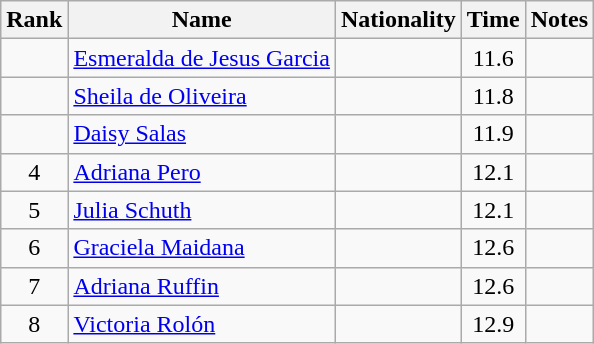<table class="wikitable sortable" style="text-align:center">
<tr>
<th>Rank</th>
<th>Name</th>
<th>Nationality</th>
<th>Time</th>
<th>Notes</th>
</tr>
<tr>
<td></td>
<td align=left><a href='#'>Esmeralda de Jesus Garcia</a></td>
<td align=left></td>
<td>11.6</td>
<td></td>
</tr>
<tr>
<td></td>
<td align=left><a href='#'>Sheila de Oliveira</a></td>
<td align=left></td>
<td>11.8</td>
<td></td>
</tr>
<tr>
<td></td>
<td align=left><a href='#'>Daisy Salas</a></td>
<td align=left></td>
<td>11.9</td>
<td></td>
</tr>
<tr>
<td>4</td>
<td align=left><a href='#'>Adriana Pero</a></td>
<td align=left></td>
<td>12.1</td>
<td></td>
</tr>
<tr>
<td>5</td>
<td align=left><a href='#'>Julia Schuth</a></td>
<td align=left></td>
<td>12.1</td>
<td></td>
</tr>
<tr>
<td>6</td>
<td align=left><a href='#'>Graciela Maidana</a></td>
<td align=left></td>
<td>12.6</td>
<td></td>
</tr>
<tr>
<td>7</td>
<td align=left><a href='#'>Adriana Ruffin</a></td>
<td align=left></td>
<td>12.6</td>
<td></td>
</tr>
<tr>
<td>8</td>
<td align=left><a href='#'>Victoria Rolón</a></td>
<td align=left></td>
<td>12.9</td>
<td></td>
</tr>
</table>
